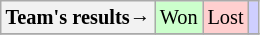<table style="margin-right:0; font-size:85%" class="wikitable">
<tr>
<th>Team's results→</th>
<td style="background-color:#ccffcc;">Won</td>
<td style="background-color:#ffcfcf;">Lost</td>
<td style="background-color:#cfcfff;"></td>
</tr>
<tr>
</tr>
</table>
